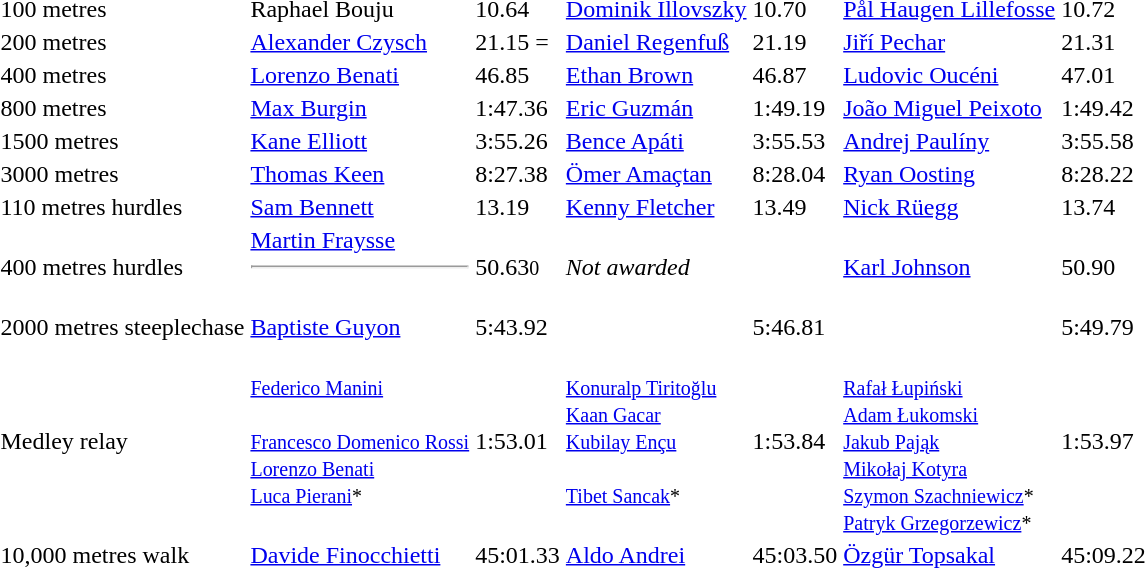<table>
<tr>
<td>100 metres</td>
<td>Raphael Bouju<br></td>
<td>10.64</td>
<td><a href='#'>Dominik Illovszky</a><br></td>
<td>10.70</td>
<td><a href='#'>Pål Haugen Lillefosse</a><br></td>
<td>10.72</td>
</tr>
<tr>
<td>200 metres</td>
<td><a href='#'>Alexander Czysch</a><br></td>
<td>21.15 =</td>
<td><a href='#'>Daniel Regenfuß</a><br></td>
<td>21.19</td>
<td><a href='#'>Jiří Pechar</a><br></td>
<td>21.31</td>
</tr>
<tr>
<td>400 metres</td>
<td><a href='#'>Lorenzo Benati</a><br></td>
<td>46.85  </td>
<td><a href='#'>Ethan Brown</a><br></td>
<td>46.87 </td>
<td><a href='#'>Ludovic Oucéni</a><br></td>
<td>47.01 </td>
</tr>
<tr>
<td>800 metres</td>
<td><a href='#'>Max Burgin</a><br></td>
<td>1:47.36 </td>
<td><a href='#'>Eric Guzmán</a><br></td>
<td>1:49.19 </td>
<td><a href='#'>João Miguel Peixoto</a><br></td>
<td>1:49.42 </td>
</tr>
<tr>
<td>1500 metres</td>
<td><a href='#'>Kane Elliott</a><br></td>
<td>3:55.26 </td>
<td><a href='#'>Bence Apáti</a><br></td>
<td>3:55.53</td>
<td><a href='#'>Andrej Paulíny</a><br></td>
<td>3:55.58 </td>
</tr>
<tr>
<td>3000 metres</td>
<td><a href='#'>Thomas Keen</a><br></td>
<td>8:27.38</td>
<td><a href='#'>Ömer Amaçtan</a><br></td>
<td>8:28.04 </td>
<td><a href='#'>Ryan Oosting</a><br></td>
<td>8:28.22 </td>
</tr>
<tr>
<td>110 metres hurdles</td>
<td><a href='#'>Sam Bennett</a><br></td>
<td>13.19 </td>
<td><a href='#'>Kenny Fletcher</a><br></td>
<td>13.49</td>
<td><a href='#'>Nick Rüegg</a><br></td>
<td>13.74</td>
</tr>
<tr>
<td>400 metres hurdles</td>
<td><a href='#'>Martin Fraysse</a><br><hr><br></td>
<td>50.63<small>0</small> </td>
<td colspan=2><em>Not awarded</em></td>
<td><a href='#'>Karl Johnson</a><br></td>
<td>50.90 </td>
</tr>
<tr>
<td>2000 metres steeplechase</td>
<td><a href='#'>Baptiste Guyon</a><br></td>
<td>5:43.92 </td>
<td><br></td>
<td>5:46.81 </td>
<td><br></td>
<td>5:49.79 </td>
</tr>
<tr>
<td>Medley relay</td>
<td valign=top><br><small><a href='#'>Federico Manini</a><br><br><a href='#'>Francesco Domenico Rossi</a><br><a href='#'>Lorenzo Benati</a><br><a href='#'>Luca Pierani</a>*</small></td>
<td>1:53.01 </td>
<td valign=top><br><small><a href='#'>Konuralp Tiritoğlu</a><br><a href='#'>Kaan Gacar</a><br><a href='#'>Kubilay Ençu</a><br><br><a href='#'>Tibet Sancak</a>*</small></td>
<td>1:53.84</td>
<td valign=top><br><small><a href='#'>Rafał Łupiński</a><br><a href='#'>Adam Łukomski</a><br><a href='#'>Jakub Pająk</a><br><a href='#'>Mikołaj Kotyra</a><br><a href='#'>Szymon Szachniewicz</a>*<br><a href='#'>Patryk Grzegorzewicz</a>*</small></td>
<td>1:53.97</td>
</tr>
<tr>
<td>10,000 metres walk</td>
<td><a href='#'>Davide Finocchietti</a><br></td>
<td>45:01.33</td>
<td><a href='#'>Aldo Andrei</a><br></td>
<td>45:03.50</td>
<td><a href='#'>Özgür Topsakal</a><br></td>
<td>45:09.22 </td>
</tr>
</table>
